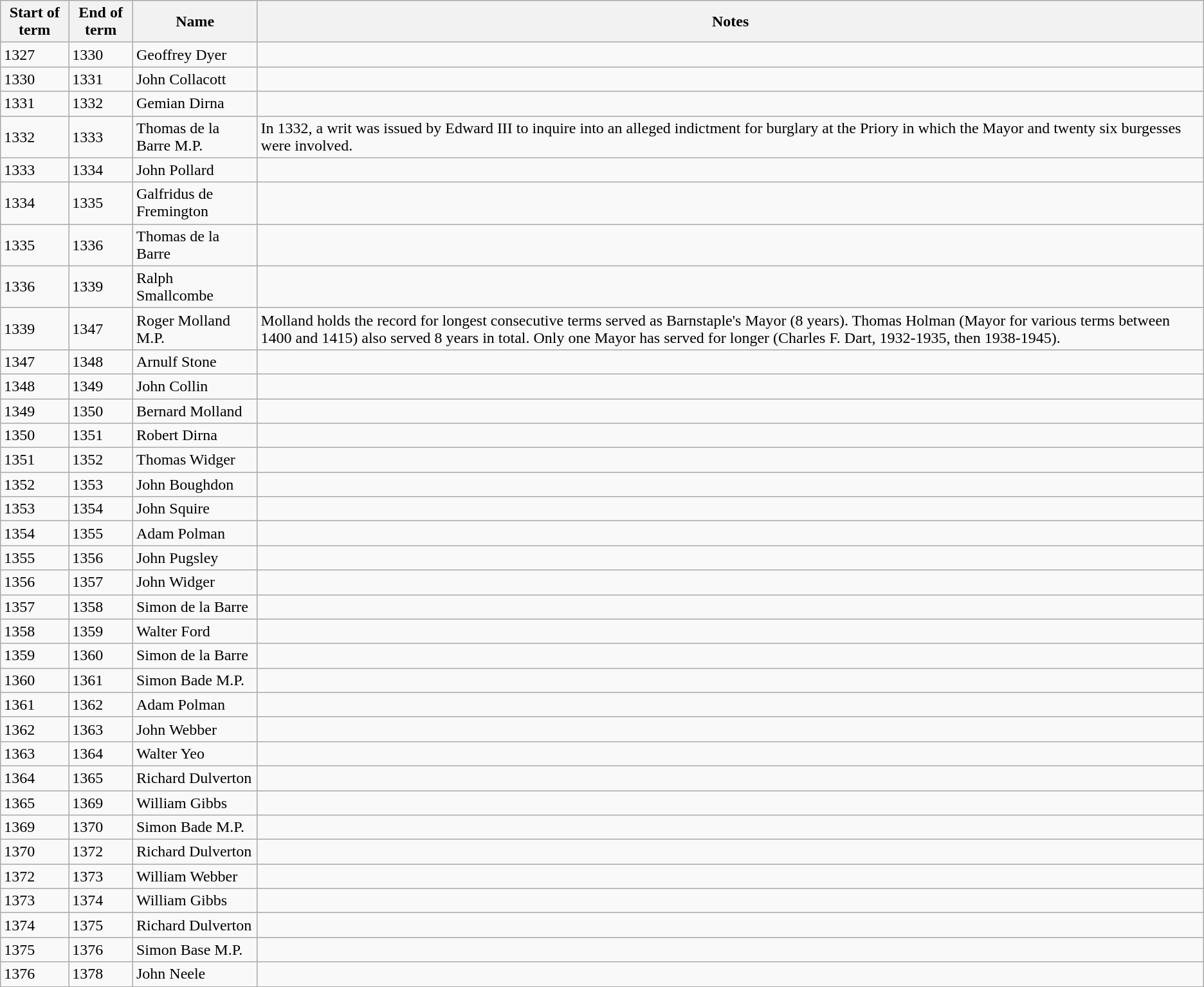<table class="wikitable mw-collapsible mw-collapsed">
<tr>
<th>Start of term</th>
<th>End of term</th>
<th>Name</th>
<th>Notes</th>
</tr>
<tr>
<td>1327</td>
<td>1330</td>
<td>Geoffrey Dyer</td>
<td></td>
</tr>
<tr>
<td>1330</td>
<td>1331</td>
<td>John Collacott</td>
<td></td>
</tr>
<tr>
<td>1331</td>
<td>1332</td>
<td>Gemian Dirna</td>
<td></td>
</tr>
<tr>
<td>1332</td>
<td>1333</td>
<td>Thomas de la Barre M.P.</td>
<td>In 1332, a writ was issued by Edward III to inquire into an alleged indictment for burglary at the Priory in which the Mayor and twenty six burgesses were involved.</td>
</tr>
<tr>
<td>1333</td>
<td>1334</td>
<td>John Pollard</td>
<td></td>
</tr>
<tr>
<td>1334</td>
<td>1335</td>
<td>Galfridus de Fremington</td>
<td></td>
</tr>
<tr>
<td>1335</td>
<td>1336</td>
<td>Thomas de la Barre</td>
<td></td>
</tr>
<tr>
<td>1336</td>
<td>1339</td>
<td>Ralph Smallcombe</td>
<td></td>
</tr>
<tr>
<td>1339</td>
<td>1347</td>
<td>Roger Molland M.P.</td>
<td>Molland holds the record for longest consecutive terms served as Barnstaple's Mayor (8 years). Thomas Holman (Mayor for various terms between 1400 and 1415) also served 8 years in total. Only one Mayor has served for longer (Charles F. Dart, 1932-1935, then 1938-1945).</td>
</tr>
<tr>
<td>1347</td>
<td>1348</td>
<td>Arnulf Stone</td>
<td></td>
</tr>
<tr>
<td>1348</td>
<td>1349</td>
<td>John Collin</td>
<td></td>
</tr>
<tr>
<td>1349</td>
<td>1350</td>
<td>Bernard Molland</td>
<td></td>
</tr>
<tr>
<td>1350</td>
<td>1351</td>
<td>Robert Dirna</td>
<td></td>
</tr>
<tr>
<td>1351</td>
<td>1352</td>
<td>Thomas Widger</td>
<td></td>
</tr>
<tr>
<td>1352</td>
<td>1353</td>
<td>John Boughdon</td>
<td></td>
</tr>
<tr>
<td>1353</td>
<td>1354</td>
<td>John Squire</td>
<td></td>
</tr>
<tr>
<td>1354</td>
<td>1355</td>
<td>Adam Polman</td>
<td></td>
</tr>
<tr>
<td>1355</td>
<td>1356</td>
<td>John Pugsley</td>
<td></td>
</tr>
<tr>
<td>1356</td>
<td>1357</td>
<td>John Widger</td>
<td></td>
</tr>
<tr>
<td>1357</td>
<td>1358</td>
<td>Simon de la Barre</td>
<td></td>
</tr>
<tr>
<td>1358</td>
<td>1359</td>
<td>Walter Ford</td>
<td></td>
</tr>
<tr>
<td>1359</td>
<td>1360</td>
<td>Simon de la Barre</td>
<td></td>
</tr>
<tr>
<td>1360</td>
<td>1361</td>
<td>Simon Bade M.P.</td>
<td></td>
</tr>
<tr>
<td>1361</td>
<td>1362</td>
<td>Adam Polman</td>
<td></td>
</tr>
<tr>
<td>1362</td>
<td>1363</td>
<td>John Webber</td>
<td></td>
</tr>
<tr>
<td>1363</td>
<td>1364</td>
<td>Walter Yeo</td>
<td></td>
</tr>
<tr>
<td>1364</td>
<td>1365</td>
<td>Richard Dulverton</td>
<td></td>
</tr>
<tr>
<td>1365</td>
<td>1369</td>
<td>William Gibbs</td>
<td></td>
</tr>
<tr>
<td>1369</td>
<td>1370</td>
<td>Simon Bade M.P.</td>
<td></td>
</tr>
<tr>
<td>1370</td>
<td>1372</td>
<td>Richard Dulverton</td>
<td></td>
</tr>
<tr>
<td>1372</td>
<td>1373</td>
<td>William Webber</td>
<td></td>
</tr>
<tr>
<td>1373</td>
<td>1374</td>
<td>William Gibbs</td>
<td></td>
</tr>
<tr>
<td>1374</td>
<td>1375</td>
<td>Richard Dulverton</td>
<td></td>
</tr>
<tr>
<td>1375</td>
<td>1376</td>
<td>Simon Base M.P.</td>
<td></td>
</tr>
<tr>
<td>1376</td>
<td>1378</td>
<td>John Neele</td>
<td></td>
</tr>
</table>
